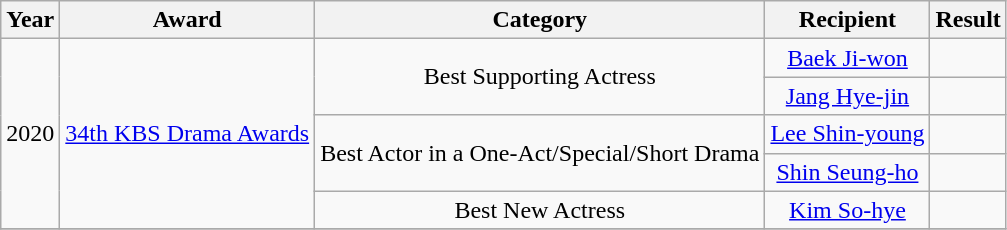<table class="wikitable sortable plainrowheaders" style="text-align:center;">
<tr>
<th>Year</th>
<th>Award</th>
<th>Category</th>
<th>Recipient</th>
<th>Result</th>
</tr>
<tr>
<td rowspan="5">2020</td>
<td rowspan="5"><a href='#'>34th KBS Drama Awards</a></td>
<td rowspan="2">Best Supporting Actress</td>
<td><a href='#'>Baek Ji-won</a></td>
<td></td>
</tr>
<tr>
<td><a href='#'>Jang Hye-jin</a></td>
<td></td>
</tr>
<tr>
<td rowspan="2">Best Actor in a One-Act/Special/Short Drama</td>
<td><a href='#'>Lee Shin-young</a></td>
<td></td>
</tr>
<tr>
<td><a href='#'>Shin Seung-ho</a></td>
<td></td>
</tr>
<tr>
<td>Best New Actress</td>
<td><a href='#'>Kim So-hye</a></td>
<td></td>
</tr>
<tr>
</tr>
</table>
